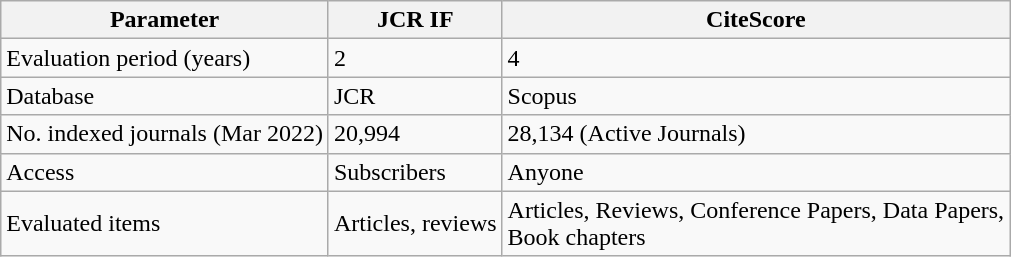<table Class="wikitable">
<tr>
<th>Parameter</th>
<th>JCR IF</th>
<th>CiteScore</th>
</tr>
<tr>
<td>Evaluation period (years)</td>
<td>2</td>
<td>4</td>
</tr>
<tr>
<td>Database</td>
<td>JCR</td>
<td>Scopus</td>
</tr>
<tr>
<td>No. indexed journals (Mar 2022)</td>
<td>20,994</td>
<td>28,134 (Active Journals)</td>
</tr>
<tr>
<td>Access</td>
<td>Subscribers</td>
<td>Anyone</td>
</tr>
<tr>
<td>Evaluated items</td>
<td>Articles, reviews</td>
<td>Articles, Reviews, Conference Papers, Data Papers,<br>Book chapters</td>
</tr>
</table>
